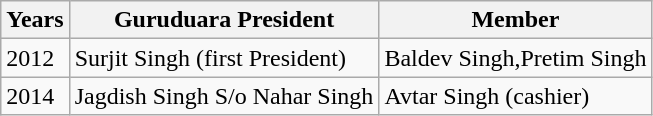<table class="wikitable">
<tr>
<th>Years</th>
<th>Guruduara President</th>
<th>Member</th>
</tr>
<tr>
<td>2012</td>
<td>Surjit Singh (first President)</td>
<td>Baldev Singh,Pretim Singh</td>
</tr>
<tr>
<td>2014</td>
<td>Jagdish Singh S/o Nahar Singh</td>
<td>Avtar Singh (cashier)</td>
</tr>
</table>
